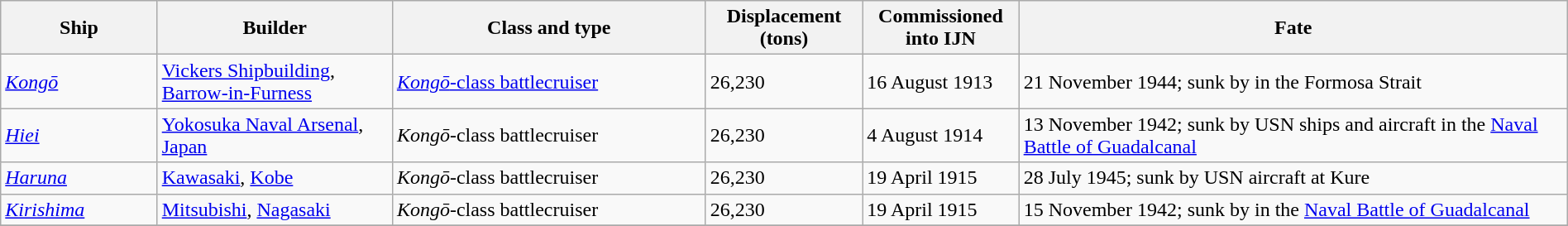<table class="wikitable" width="100%">
<tr>
<th width="10%">Ship</th>
<th width="15%">Builder</th>
<th width="20%">Class and type</th>
<th width="10%">Displacement (tons)</th>
<th width="10%">Commissioned into IJN</th>
<th width="35%">Fate</th>
</tr>
<tr>
<td><a href='#'><em>Kongō</em></a></td>
<td><a href='#'>Vickers Shipbuilding</a>, <a href='#'>Barrow-in-Furness</a></td>
<td><a href='#'><em>Kongō</em>-class battlecruiser</a></td>
<td>26,230</td>
<td>16 August 1913</td>
<td>21 November 1944; sunk by  in the Formosa Strait</td>
</tr>
<tr>
<td><a href='#'><em>Hiei</em></a></td>
<td><a href='#'>Yokosuka Naval Arsenal</a>, <a href='#'>Japan</a></td>
<td><em>Kongō</em>-class battlecruiser</td>
<td>26,230</td>
<td>4 August 1914</td>
<td>13 November 1942; sunk by USN ships and aircraft in the <a href='#'>Naval Battle of Guadalcanal</a></td>
</tr>
<tr>
<td><a href='#'><em>Haruna</em></a></td>
<td><a href='#'>Kawasaki</a>, <a href='#'>Kobe</a></td>
<td><em>Kongō</em>-class battlecruiser</td>
<td>26,230</td>
<td>19 April 1915</td>
<td>28 July 1945; sunk by USN aircraft at Kure</td>
</tr>
<tr>
<td><a href='#'><em>Kirishima</em></a></td>
<td><a href='#'>Mitsubishi</a>, <a href='#'>Nagasaki</a></td>
<td><em>Kongō</em>-class battlecruiser</td>
<td>26,230</td>
<td>19 April 1915</td>
<td>15 November 1942; sunk by  in the <a href='#'>Naval Battle of Guadalcanal</a></td>
</tr>
<tr>
</tr>
</table>
